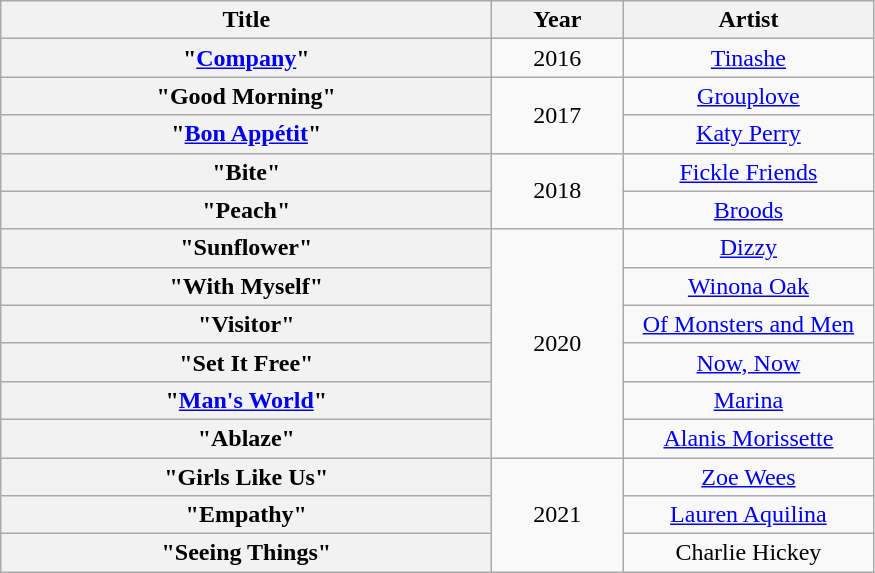<table class="wikitable plainrowheaders" style="text-align:center;">
<tr>
<th style="width:20em;">Title</th>
<th style="width:5em;">Year</th>
<th style="width:10em;">Artist</th>
</tr>
<tr>
<th scope="row">"<a href='#'>Company</a>"</th>
<td>2016</td>
<td><a href='#'>Tinashe</a></td>
</tr>
<tr>
<th scope="row">"Good Morning"</th>
<td rowspan="2">2017</td>
<td><a href='#'>Grouplove</a></td>
</tr>
<tr>
<th scope="row">"<a href='#'>Bon Appétit</a>"</th>
<td><a href='#'>Katy Perry</a></td>
</tr>
<tr>
<th scope="row">"Bite"</th>
<td rowspan="2">2018</td>
<td><a href='#'>Fickle Friends</a></td>
</tr>
<tr>
<th scope="row">"Peach"</th>
<td><a href='#'>Broods</a></td>
</tr>
<tr>
<th scope="row">"Sunflower"</th>
<td rowspan="6">2020</td>
<td><a href='#'>Dizzy</a></td>
</tr>
<tr>
<th scope="row">"With Myself"</th>
<td><a href='#'>Winona Oak</a></td>
</tr>
<tr>
<th scope="row">"Visitor"</th>
<td><a href='#'>Of Monsters and Men</a></td>
</tr>
<tr>
<th scope="row">"Set It Free"</th>
<td><a href='#'>Now, Now</a></td>
</tr>
<tr>
<th scope="row">"<a href='#'>Man's World</a>"</th>
<td><a href='#'>Marina</a></td>
</tr>
<tr>
<th scope="row">"Ablaze"</th>
<td><a href='#'>Alanis Morissette</a></td>
</tr>
<tr>
<th scope="row">"Girls Like Us"</th>
<td rowspan="3">2021</td>
<td><a href='#'>Zoe Wees</a></td>
</tr>
<tr>
<th scope="row">"Empathy"</th>
<td><a href='#'>Lauren Aquilina</a></td>
</tr>
<tr>
<th scope="row">"Seeing Things"</th>
<td>Charlie Hickey</td>
</tr>
</table>
